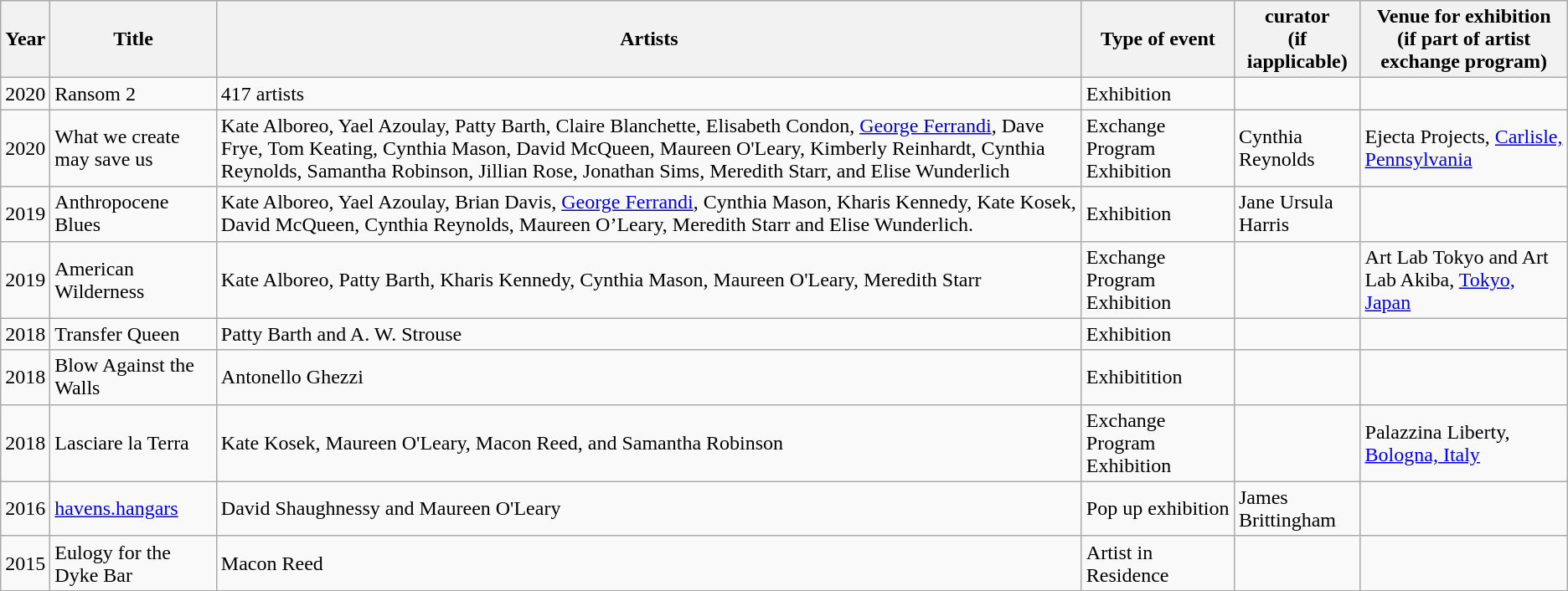<table class="wikitable">
<tr>
<th>Year</th>
<th>Title</th>
<th>Artists</th>
<th>Type of event</th>
<th>curator<br>(if iapplicable)</th>
<th>Venue for exhibition<br>(if part of artist exchange program)</th>
</tr>
<tr>
<td>2020</td>
<td>Ransom 2</td>
<td>417 artists</td>
<td>Exhibition</td>
<td></td>
<td></td>
</tr>
<tr>
<td>2020</td>
<td>What we create may save us</td>
<td>Kate Alboreo, Yael Azoulay, Patty Barth, Claire Blanchette, Elisabeth Condon, <a href='#'>George Ferrandi</a>, Dave Frye, Tom Keating, Cynthia Mason, David McQueen, Maureen O'Leary, Kimberly Reinhardt, Cynthia Reynolds, Samantha Robinson, Jillian Rose, Jonathan Sims, Meredith Starr, and Elise Wunderlich</td>
<td>Exchange Program Exhibition</td>
<td>Cynthia Reynolds</td>
<td>Ejecta Projects, <a href='#'>Carlisle, Pennsylvania</a></td>
</tr>
<tr>
<td>2019</td>
<td>Anthropocene Blues</td>
<td>Kate Alboreo, Yael Azoulay, Brian Davis, <a href='#'>George Ferrandi</a>, Cynthia Mason, Kharis Kennedy, Kate Kosek, David McQueen, Cynthia Reynolds, Maureen O’Leary, Meredith Starr and Elise Wunderlich.</td>
<td>Exhibition</td>
<td>Jane Ursula Harris</td>
<td></td>
</tr>
<tr>
<td>2019</td>
<td>American Wilderness</td>
<td>Kate Alboreo, Patty Barth, Kharis Kennedy, Cynthia Mason, Maureen O'Leary, Meredith Starr</td>
<td>Exchange Program Exhibition</td>
<td></td>
<td>Art Lab Tokyo and Art Lab Akiba, <a href='#'>Tokyo, Japan</a></td>
</tr>
<tr>
<td>2018</td>
<td>Transfer Queen</td>
<td>Patty Barth and A. W. Strouse</td>
<td>Exhibition</td>
<td></td>
<td></td>
</tr>
<tr>
<td>2018</td>
<td>Blow Against the Walls</td>
<td>Antonello Ghezzi</td>
<td>Exhibitition</td>
<td></td>
<td></td>
</tr>
<tr>
<td>2018</td>
<td>Lasciare la Terra</td>
<td>Kate Kosek, Maureen O'Leary, Macon Reed, and Samantha Robinson</td>
<td>Exchange Program Exhibition</td>
<td></td>
<td>Palazzina Liberty, <a href='#'>Bologna, Italy</a></td>
</tr>
<tr>
<td>2016</td>
<td><a href='#'>havens.hangars</a></td>
<td>David Shaughnessy and Maureen O'Leary</td>
<td>Pop up exhibition</td>
<td>James Brittingham</td>
<td></td>
</tr>
<tr>
<td>2015</td>
<td>Eulogy for the Dyke Bar</td>
<td>Macon Reed</td>
<td>Artist in Residence</td>
<td></td>
<td></td>
</tr>
</table>
